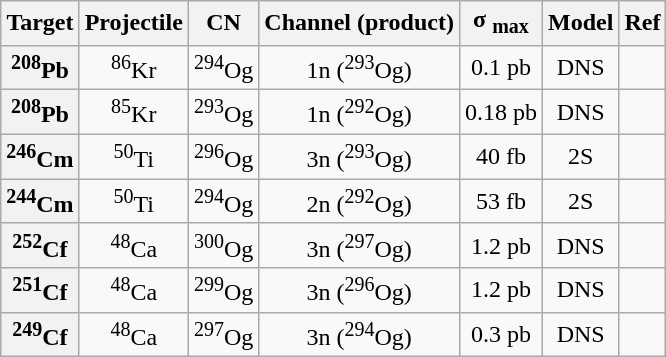<table class="wikitable"  style="text-align:center">
<tr>
<th>Target</th>
<th>Projectile</th>
<th>CN</th>
<th>Channel (product)</th>
<th>σ <sub>max</sub></th>
<th>Model</th>
<th>Ref</th>
</tr>
<tr>
<th><sup>208</sup>Pb</th>
<td><sup>86</sup>Kr</td>
<td><sup>294</sup>Og</td>
<td>1n (<sup>293</sup>Og)</td>
<td>0.1 pb</td>
<td>DNS</td>
<td></td>
</tr>
<tr>
<th><sup>208</sup>Pb</th>
<td><sup>85</sup>Kr</td>
<td><sup>293</sup>Og</td>
<td>1n (<sup>292</sup>Og)</td>
<td>0.18 pb</td>
<td>DNS</td>
<td></td>
</tr>
<tr>
<th><sup>246</sup>Cm</th>
<td><sup>50</sup>Ti</td>
<td><sup>296</sup>Og</td>
<td>3n (<sup>293</sup>Og)</td>
<td>40 fb</td>
<td>2S</td>
<td></td>
</tr>
<tr>
<th><sup>244</sup>Cm</th>
<td><sup>50</sup>Ti</td>
<td><sup>294</sup>Og</td>
<td>2n (<sup>292</sup>Og)</td>
<td>53 fb</td>
<td>2S</td>
<td></td>
</tr>
<tr>
<th><sup>252</sup>Cf</th>
<td><sup>48</sup>Ca</td>
<td><sup>300</sup>Og</td>
<td>3n (<sup>297</sup>Og)</td>
<td>1.2 pb</td>
<td>DNS</td>
<td></td>
</tr>
<tr>
<th><sup>251</sup>Cf</th>
<td><sup>48</sup>Ca</td>
<td><sup>299</sup>Og</td>
<td>3n (<sup>296</sup>Og)</td>
<td>1.2 pb</td>
<td>DNS</td>
<td></td>
</tr>
<tr>
<th><sup>249</sup>Cf</th>
<td><sup>48</sup>Ca</td>
<td><sup>297</sup>Og</td>
<td>3n (<sup>294</sup>Og)</td>
<td>0.3 pb</td>
<td>DNS</td>
<td></td>
</tr>
</table>
